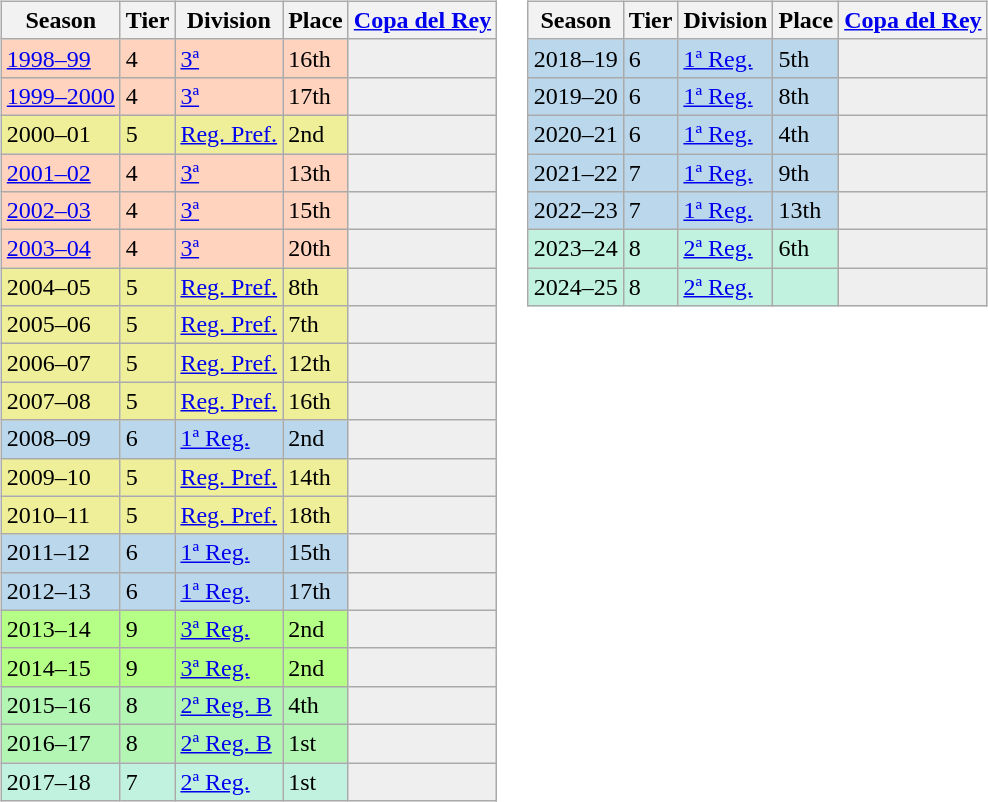<table>
<tr>
<td valign="top" width=49%><br><table class="wikitable">
<tr style="background:#f0f6fa;">
<th>Season</th>
<th>Tier</th>
<th>Division</th>
<th>Place</th>
<th><a href='#'>Copa del Rey</a></th>
</tr>
<tr>
<td style="background:#FFD3BD;"><a href='#'>1998–99</a></td>
<td style="background:#FFD3BD;">4</td>
<td style="background:#FFD3BD;"><a href='#'>3ª</a></td>
<td style="background:#FFD3BD;">16th</td>
<td style="background:#efefef;"></td>
</tr>
<tr>
<td style="background:#FFD3BD;"><a href='#'>1999–2000</a></td>
<td style="background:#FFD3BD;">4</td>
<td style="background:#FFD3BD;"><a href='#'>3ª</a></td>
<td style="background:#FFD3BD;">17th</td>
<td style="background:#efefef;"></td>
</tr>
<tr>
<td style="background:#EFEF99;">2000–01</td>
<td style="background:#EFEF99;">5</td>
<td style="background:#EFEF99;"><a href='#'>Reg. Pref.</a></td>
<td style="background:#EFEF99;">2nd</td>
<th style="background:#efefef;"></th>
</tr>
<tr>
<td style="background:#FFD3BD;"><a href='#'>2001–02</a></td>
<td style="background:#FFD3BD;">4</td>
<td style="background:#FFD3BD;"><a href='#'>3ª</a></td>
<td style="background:#FFD3BD;">13th</td>
<td style="background:#efefef;"></td>
</tr>
<tr>
<td style="background:#FFD3BD;"><a href='#'>2002–03</a></td>
<td style="background:#FFD3BD;">4</td>
<td style="background:#FFD3BD;"><a href='#'>3ª</a></td>
<td style="background:#FFD3BD;">15th</td>
<td style="background:#efefef;"></td>
</tr>
<tr>
<td style="background:#FFD3BD;"><a href='#'>2003–04</a></td>
<td style="background:#FFD3BD;">4</td>
<td style="background:#FFD3BD;"><a href='#'>3ª</a></td>
<td style="background:#FFD3BD;">20th</td>
<td style="background:#efefef;"></td>
</tr>
<tr>
<td style="background:#EFEF99;">2004–05</td>
<td style="background:#EFEF99;">5</td>
<td style="background:#EFEF99;"><a href='#'>Reg. Pref.</a></td>
<td style="background:#EFEF99;">8th</td>
<th style="background:#efefef;"></th>
</tr>
<tr>
<td style="background:#EFEF99;">2005–06</td>
<td style="background:#EFEF99;">5</td>
<td style="background:#EFEF99;"><a href='#'>Reg. Pref.</a></td>
<td style="background:#EFEF99;">7th</td>
<th style="background:#efefef;"></th>
</tr>
<tr>
<td style="background:#EFEF99;">2006–07</td>
<td style="background:#EFEF99;">5</td>
<td style="background:#EFEF99;"><a href='#'>Reg. Pref.</a></td>
<td style="background:#EFEF99;">12th</td>
<th style="background:#efefef;"></th>
</tr>
<tr>
<td style="background:#EFEF99;">2007–08</td>
<td style="background:#EFEF99;">5</td>
<td style="background:#EFEF99;"><a href='#'>Reg. Pref.</a></td>
<td style="background:#EFEF99;">16th</td>
<th style="background:#efefef;"></th>
</tr>
<tr>
<td style="background:#BBD7EC;">2008–09</td>
<td style="background:#BBD7EC;">6</td>
<td style="background:#BBD7EC;"><a href='#'>1ª Reg.</a></td>
<td style="background:#BBD7EC;">2nd</td>
<th style="background:#efefef;"></th>
</tr>
<tr>
<td style="background:#EFEF99;">2009–10</td>
<td style="background:#EFEF99;">5</td>
<td style="background:#EFEF99;"><a href='#'>Reg. Pref.</a></td>
<td style="background:#EFEF99;">14th</td>
<th style="background:#efefef;"></th>
</tr>
<tr>
<td style="background:#EFEF99;">2010–11</td>
<td style="background:#EFEF99;">5</td>
<td style="background:#EFEF99;"><a href='#'>Reg. Pref.</a></td>
<td style="background:#EFEF99;">18th</td>
<th style="background:#efefef;"></th>
</tr>
<tr>
<td style="background:#BBD7EC;">2011–12</td>
<td style="background:#BBD7EC;">6</td>
<td style="background:#BBD7EC;"><a href='#'>1ª Reg.</a></td>
<td style="background:#BBD7EC;">15th</td>
<th style="background:#efefef;"></th>
</tr>
<tr>
<td style="background:#BBD7EC;">2012–13</td>
<td style="background:#BBD7EC;">6</td>
<td style="background:#BBD7EC;"><a href='#'>1ª Reg.</a></td>
<td style="background:#BBD7EC;">17th</td>
<th style="background:#efefef;"></th>
</tr>
<tr>
<td style="background:#B6FF86;">2013–14</td>
<td style="background:#B6FF86;">9</td>
<td style="background:#B6FF86;"><a href='#'>3ª Reg.</a></td>
<td style="background:#B6FF86;">2nd</td>
<th style="background:#efefef;"></th>
</tr>
<tr>
<td style="background:#B6FF86;">2014–15</td>
<td style="background:#B6FF86;">9</td>
<td style="background:#B6FF86;"><a href='#'>3ª Reg.</a></td>
<td style="background:#B6FF86;">2nd</td>
<th style="background:#efefef;"></th>
</tr>
<tr>
<td style="background:#B3F5B3;">2015–16</td>
<td style="background:#B3F5B3;">8</td>
<td style="background:#B3F5B3;"><a href='#'>2ª Reg. B</a></td>
<td style="background:#B3F5B3;">4th</td>
<th style="background:#efefef;"></th>
</tr>
<tr>
<td style="background:#B3F5B3;">2016–17</td>
<td style="background:#B3F5B3;">8</td>
<td style="background:#B3F5B3;"><a href='#'>2ª Reg. B</a></td>
<td style="background:#B3F5B3;">1st</td>
<th style="background:#efefef;"></th>
</tr>
<tr>
<td style="background:#C0F2DF;">2017–18</td>
<td style="background:#C0F2DF;">7</td>
<td style="background:#C0F2DF;"><a href='#'>2ª Reg.</a></td>
<td style="background:#C0F2DF;">1st</td>
<th style="background:#efefef;"></th>
</tr>
</table>
</td>
<td valign="top" width=51%><br><table class="wikitable">
<tr style="background:#f0f6fa;">
<th>Season</th>
<th>Tier</th>
<th>Division</th>
<th>Place</th>
<th><a href='#'>Copa del Rey</a></th>
</tr>
<tr>
<td style="background:#BBD7EC;">2018–19</td>
<td style="background:#BBD7EC;">6</td>
<td style="background:#BBD7EC;"><a href='#'>1ª Reg.</a></td>
<td style="background:#BBD7EC;">5th</td>
<th style="background:#efefef;"></th>
</tr>
<tr>
<td style="background:#BBD7EC;">2019–20</td>
<td style="background:#BBD7EC;">6</td>
<td style="background:#BBD7EC;"><a href='#'>1ª Reg.</a></td>
<td style="background:#BBD7EC;">8th</td>
<th style="background:#efefef;"></th>
</tr>
<tr>
<td style="background:#BBD7EC;">2020–21</td>
<td style="background:#BBD7EC;">6</td>
<td style="background:#BBD7EC;"><a href='#'>1ª Reg.</a></td>
<td style="background:#BBD7EC;">4th</td>
<th style="background:#efefef;"></th>
</tr>
<tr>
<td style="background:#BBD7EC;">2021–22</td>
<td style="background:#BBD7EC;">7</td>
<td style="background:#BBD7EC;"><a href='#'>1ª Reg.</a></td>
<td style="background:#BBD7EC;">9th</td>
<th style="background:#efefef;"></th>
</tr>
<tr>
<td style="background:#BBD7EC;">2022–23</td>
<td style="background:#BBD7EC;">7</td>
<td style="background:#BBD7EC;"><a href='#'>1ª Reg.</a></td>
<td style="background:#BBD7EC;">13th</td>
<th style="background:#efefef;"></th>
</tr>
<tr>
<td style="background:#C0F2DF;">2023–24</td>
<td style="background:#C0F2DF;">8</td>
<td style="background:#C0F2DF;"><a href='#'>2ª Reg.</a></td>
<td style="background:#C0F2DF;">6th</td>
<th style="background:#efefef;"></th>
</tr>
<tr>
<td style="background:#C0F2DF;">2024–25</td>
<td style="background:#C0F2DF;">8</td>
<td style="background:#C0F2DF;"><a href='#'>2ª Reg.</a></td>
<td style="background:#C0F2DF;"></td>
<th style="background:#efefef;"></th>
</tr>
</table>
</td>
</tr>
</table>
